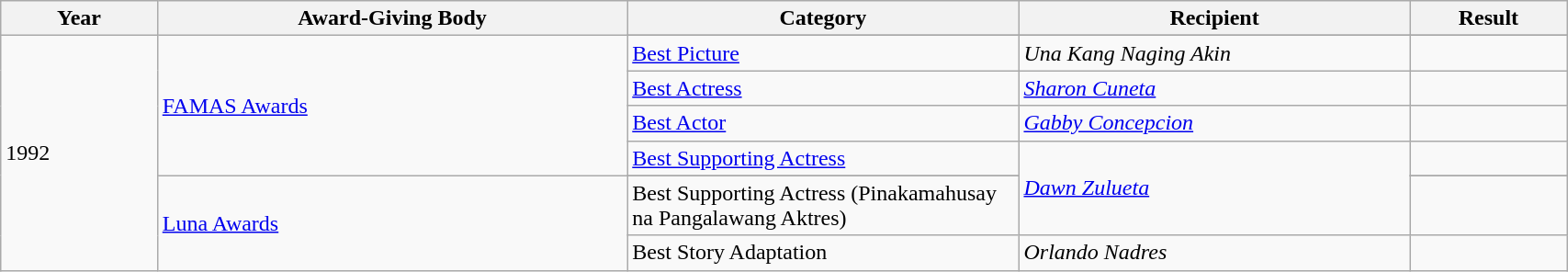<table | width="90%" class="wikitable sortable">
<tr>
<th width="10%">Year</th>
<th>Award-Giving Body</th>
<th width="25%">Category</th>
<th width="25%">Recipient</th>
<th width="10%">Result</th>
</tr>
<tr>
<td rowspan="9">1992</td>
<td rowspan="5"><a href='#'>FAMAS Awards</a></td>
</tr>
<tr>
<td><a href='#'>Best Picture</a></td>
<td><em>Una Kang Naging Akin</em></td>
<td></td>
</tr>
<tr>
<td><a href='#'>Best Actress</a></td>
<td><em><a href='#'>Sharon Cuneta</a></em></td>
<td></td>
</tr>
<tr>
<td><a href='#'>Best Actor</a></td>
<td><em><a href='#'>Gabby Concepcion</a></em></td>
<td></td>
</tr>
<tr>
<td><a href='#'>Best Supporting Actress</a></td>
<td rowspan="3"><em><a href='#'>Dawn Zulueta</a></em></td>
<td></td>
</tr>
<tr>
<td rowspan="3"><a href='#'>Luna Awards</a></td>
</tr>
<tr>
<td>Best Supporting Actress (Pinakamahusay na Pangalawang Aktres)</td>
<td></td>
</tr>
<tr>
<td>Best Story Adaptation</td>
<td><em>Orlando Nadres</em></td>
<td></td>
</tr>
</table>
